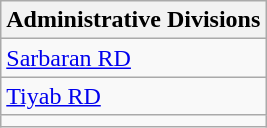<table class="wikitable">
<tr>
<th>Administrative Divisions</th>
</tr>
<tr>
<td><a href='#'>Sarbaran RD</a></td>
</tr>
<tr>
<td><a href='#'>Tiyab RD</a></td>
</tr>
<tr>
<td colspan=1></td>
</tr>
</table>
